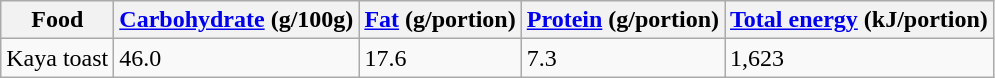<table class="wikitable">
<tr>
<th>Food</th>
<th><a href='#'>Carbohydrate</a> (g/100g)</th>
<th><a href='#'>Fat</a> (g/portion)</th>
<th><a href='#'>Protein</a> (g/portion)</th>
<th><a href='#'>Total energy</a> (kJ/portion)</th>
</tr>
<tr>
<td>Kaya toast</td>
<td>46.0</td>
<td>17.6</td>
<td>7.3</td>
<td>1,623</td>
</tr>
</table>
